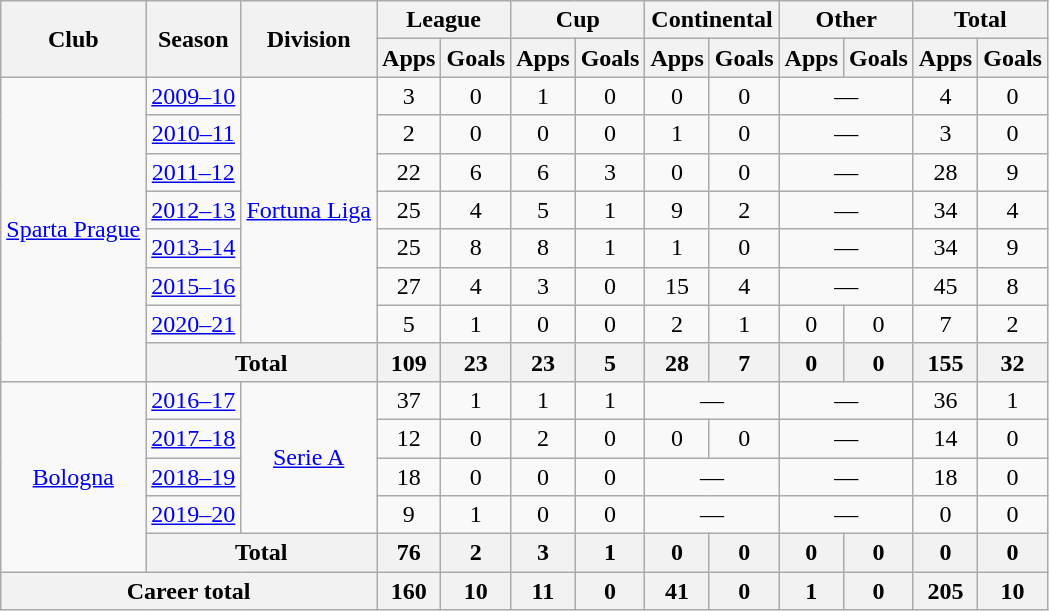<table class="wikitable" style="text-align:center">
<tr>
<th rowspan="2">Club</th>
<th rowspan="2">Season</th>
<th rowspan="2">Division</th>
<th colspan="2">League</th>
<th colspan="2">Cup</th>
<th colspan="2">Continental</th>
<th colspan="2">Other</th>
<th colspan="2">Total</th>
</tr>
<tr>
<th>Apps</th>
<th>Goals</th>
<th>Apps</th>
<th>Goals</th>
<th>Apps</th>
<th>Goals</th>
<th>Apps</th>
<th>Goals</th>
<th>Apps</th>
<th>Goals</th>
</tr>
<tr>
<td rowspan="8"><a href='#'>Sparta Prague</a></td>
<td><a href='#'>2009–10</a></td>
<td rowspan="7"><a href='#'>Fortuna Liga</a></td>
<td>3</td>
<td>0</td>
<td>1</td>
<td>0</td>
<td>0</td>
<td>0</td>
<td colspan="2">—</td>
<td>4</td>
<td>0</td>
</tr>
<tr>
<td><a href='#'>2010–11</a></td>
<td>2</td>
<td>0</td>
<td>0</td>
<td>0</td>
<td>1</td>
<td>0</td>
<td colspan="2">—</td>
<td>3</td>
<td>0</td>
</tr>
<tr>
<td><a href='#'>2011–12</a></td>
<td>22</td>
<td>6</td>
<td>6</td>
<td>3</td>
<td>0</td>
<td>0</td>
<td colspan="2">—</td>
<td>28</td>
<td>9</td>
</tr>
<tr>
<td><a href='#'>2012–13</a></td>
<td>25</td>
<td>4</td>
<td>5</td>
<td>1</td>
<td>9</td>
<td>2</td>
<td colspan="2">—</td>
<td>34</td>
<td>4</td>
</tr>
<tr>
<td><a href='#'>2013–14</a></td>
<td>25</td>
<td>8</td>
<td>8</td>
<td>1</td>
<td>1</td>
<td>0</td>
<td colspan="2">—</td>
<td>34</td>
<td>9</td>
</tr>
<tr>
<td><a href='#'>2015–16</a></td>
<td>27</td>
<td>4</td>
<td>3</td>
<td>0</td>
<td>15</td>
<td>4</td>
<td colspan="2">—</td>
<td>45</td>
<td>8</td>
</tr>
<tr>
<td><a href='#'>2020–21</a></td>
<td>5</td>
<td>1</td>
<td>0</td>
<td>0</td>
<td>2</td>
<td>1</td>
<td>0</td>
<td>0</td>
<td>7</td>
<td>2</td>
</tr>
<tr>
<th colspan="2">Total</th>
<th>109</th>
<th>23</th>
<th>23</th>
<th>5</th>
<th>28</th>
<th>7</th>
<th>0</th>
<th>0</th>
<th>155</th>
<th>32</th>
</tr>
<tr>
<td rowspan="5"><a href='#'>Bologna</a></td>
<td><a href='#'>2016–17</a></td>
<td rowspan="4"><a href='#'>Serie A</a></td>
<td>37</td>
<td>1</td>
<td>1</td>
<td>1</td>
<td colspan="2">—</td>
<td colspan="2">—</td>
<td>36</td>
<td>1</td>
</tr>
<tr>
<td><a href='#'>2017–18</a></td>
<td>12</td>
<td>0</td>
<td>2</td>
<td>0</td>
<td>0</td>
<td>0</td>
<td colspan="2">—</td>
<td>14</td>
<td>0</td>
</tr>
<tr>
<td><a href='#'>2018–19</a></td>
<td>18</td>
<td>0</td>
<td>0</td>
<td>0</td>
<td colspan="2">—</td>
<td colspan="2">—</td>
<td>18</td>
<td>0</td>
</tr>
<tr>
<td><a href='#'>2019–20</a></td>
<td>9</td>
<td>1</td>
<td>0</td>
<td 0>0</td>
<td colspan="2">—</td>
<td colspan="2">—</td>
<td>0</td>
<td>0</td>
</tr>
<tr>
<th colspan="2">Total</th>
<th>76</th>
<th>2</th>
<th>3</th>
<th>1</th>
<th>0</th>
<th>0</th>
<th>0</th>
<th>0</th>
<th>0</th>
<th>0</th>
</tr>
<tr>
<th colspan="3">Career total</th>
<th>160</th>
<th>10</th>
<th>11</th>
<th>0</th>
<th>41</th>
<th>0</th>
<th>1</th>
<th>0</th>
<th>205</th>
<th>10</th>
</tr>
</table>
